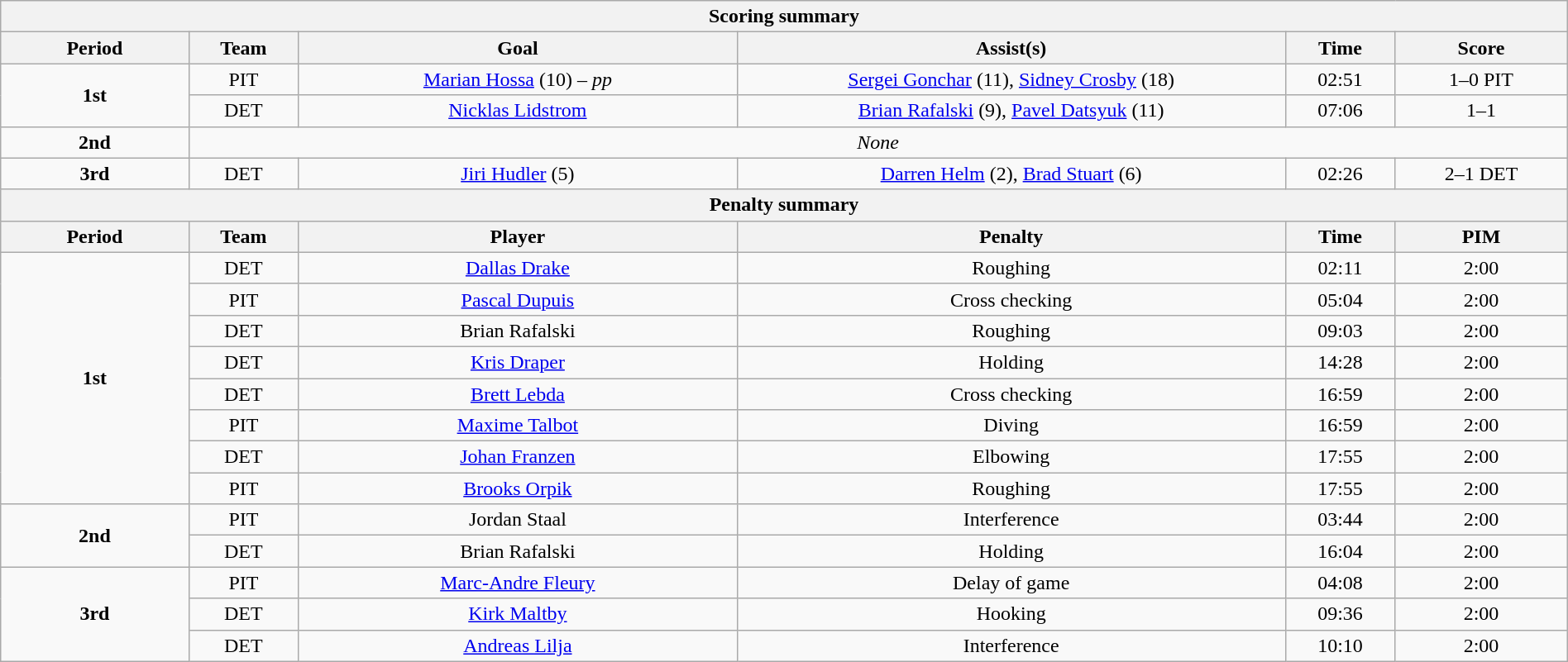<table width="100%" class="wikitable" style="text-align:center">
<tr>
<th colspan=6>Scoring summary</th>
</tr>
<tr>
<th width="12%">Period</th>
<th width="7%">Team</th>
<th width="28%">Goal</th>
<th width="35%">Assist(s)</th>
<th width="7%">Time</th>
<th width="11%">Score</th>
</tr>
<tr>
<td rowspan="2"><strong>1st</strong></td>
<td>PIT</td>
<td><a href='#'>Marian Hossa</a> (10) – <em>pp</em></td>
<td><a href='#'>Sergei Gonchar</a> (11), <a href='#'>Sidney Crosby</a> (18)</td>
<td>02:51</td>
<td>1–0 PIT</td>
</tr>
<tr>
<td>DET</td>
<td><a href='#'>Nicklas Lidstrom</a></td>
<td><a href='#'>Brian Rafalski</a> (9), <a href='#'>Pavel Datsyuk</a> (11)</td>
<td>07:06</td>
<td>1–1</td>
</tr>
<tr>
<td rowspan="1"><strong>2nd</strong></td>
<td colspan="5"><em>None</em></td>
</tr>
<tr>
<td rowspan="1"><strong>3rd</strong></td>
<td>DET</td>
<td><a href='#'>Jiri Hudler</a> (5)</td>
<td><a href='#'>Darren Helm</a> (2), <a href='#'>Brad Stuart</a> (6)</td>
<td>02:26</td>
<td>2–1 DET</td>
</tr>
<tr>
<th colspan="6">Penalty summary</th>
</tr>
<tr>
<th style="width:12%;">Period</th>
<th style="width:7%;">Team</th>
<th style="width:28%;">Player</th>
<th style="width:35%;">Penalty</th>
<th style="width:7%;">Time</th>
<th style="width:11%;">PIM</th>
</tr>
<tr>
<td rowspan="8"><strong>1st</strong></td>
<td>DET</td>
<td><a href='#'>Dallas Drake</a></td>
<td>Roughing</td>
<td>02:11</td>
<td>2:00</td>
</tr>
<tr>
<td>PIT</td>
<td><a href='#'>Pascal Dupuis</a></td>
<td>Cross checking</td>
<td>05:04</td>
<td>2:00</td>
</tr>
<tr>
<td>DET</td>
<td>Brian Rafalski</td>
<td>Roughing</td>
<td>09:03</td>
<td>2:00</td>
</tr>
<tr>
<td>DET</td>
<td><a href='#'>Kris Draper</a></td>
<td>Holding</td>
<td>14:28</td>
<td>2:00</td>
</tr>
<tr>
<td>DET</td>
<td><a href='#'>Brett Lebda</a></td>
<td>Cross checking</td>
<td>16:59</td>
<td>2:00</td>
</tr>
<tr>
<td>PIT</td>
<td><a href='#'>Maxime Talbot</a></td>
<td>Diving</td>
<td>16:59</td>
<td>2:00</td>
</tr>
<tr>
<td>DET</td>
<td><a href='#'>Johan Franzen</a></td>
<td>Elbowing</td>
<td>17:55</td>
<td>2:00</td>
</tr>
<tr>
<td>PIT</td>
<td><a href='#'>Brooks Orpik</a></td>
<td>Roughing</td>
<td>17:55</td>
<td>2:00</td>
</tr>
<tr>
<td rowspan="2"><strong>2nd</strong></td>
<td>PIT</td>
<td>Jordan Staal</td>
<td>Interference</td>
<td>03:44</td>
<td>2:00</td>
</tr>
<tr>
<td>DET</td>
<td>Brian Rafalski</td>
<td>Holding</td>
<td>16:04</td>
<td>2:00</td>
</tr>
<tr>
<td rowspan="3"><strong>3rd</strong></td>
<td>PIT</td>
<td><a href='#'>Marc-Andre Fleury</a></td>
<td>Delay of game</td>
<td>04:08</td>
<td>2:00</td>
</tr>
<tr>
<td>DET</td>
<td><a href='#'>Kirk Maltby</a></td>
<td>Hooking</td>
<td>09:36</td>
<td>2:00</td>
</tr>
<tr>
<td>DET</td>
<td><a href='#'>Andreas Lilja</a></td>
<td>Interference</td>
<td>10:10</td>
<td>2:00</td>
</tr>
</table>
